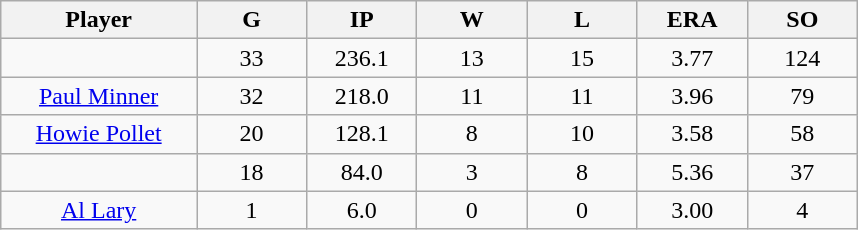<table class="wikitable sortable">
<tr>
<th bgcolor="#DDDDFF" width="16%">Player</th>
<th bgcolor="#DDDDFF" width="9%">G</th>
<th bgcolor="#DDDDFF" width="9%">IP</th>
<th bgcolor="#DDDDFF" width="9%">W</th>
<th bgcolor="#DDDDFF" width="9%">L</th>
<th bgcolor="#DDDDFF" width="9%">ERA</th>
<th bgcolor="#DDDDFF" width="9%">SO</th>
</tr>
<tr align="center">
<td></td>
<td>33</td>
<td>236.1</td>
<td>13</td>
<td>15</td>
<td>3.77</td>
<td>124</td>
</tr>
<tr align="center">
<td><a href='#'>Paul Minner</a></td>
<td>32</td>
<td>218.0</td>
<td>11</td>
<td>11</td>
<td>3.96</td>
<td>79</td>
</tr>
<tr align=center>
<td><a href='#'>Howie Pollet</a></td>
<td>20</td>
<td>128.1</td>
<td>8</td>
<td>10</td>
<td>3.58</td>
<td>58</td>
</tr>
<tr align=center>
<td></td>
<td>18</td>
<td>84.0</td>
<td>3</td>
<td>8</td>
<td>5.36</td>
<td>37</td>
</tr>
<tr align="center">
<td><a href='#'>Al Lary</a></td>
<td>1</td>
<td>6.0</td>
<td>0</td>
<td>0</td>
<td>3.00</td>
<td>4</td>
</tr>
</table>
